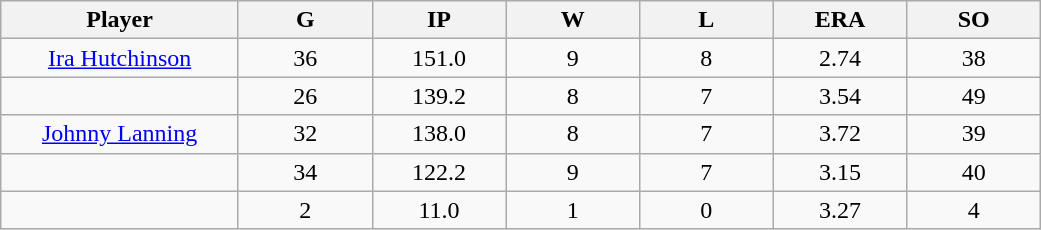<table class="wikitable sortable">
<tr>
<th bgcolor="#DDDDFF" width="16%">Player</th>
<th bgcolor="#DDDDFF" width="9%">G</th>
<th bgcolor="#DDDDFF" width="9%">IP</th>
<th bgcolor="#DDDDFF" width="9%">W</th>
<th bgcolor="#DDDDFF" width="9%">L</th>
<th bgcolor="#DDDDFF" width="9%">ERA</th>
<th bgcolor="#DDDDFF" width="9%">SO</th>
</tr>
<tr align="center">
<td><a href='#'>Ira Hutchinson</a></td>
<td>36</td>
<td>151.0</td>
<td>9</td>
<td>8</td>
<td>2.74</td>
<td>38</td>
</tr>
<tr align="center">
<td></td>
<td>26</td>
<td>139.2</td>
<td>8</td>
<td>7</td>
<td>3.54</td>
<td>49</td>
</tr>
<tr align="center">
<td><a href='#'>Johnny Lanning</a></td>
<td>32</td>
<td>138.0</td>
<td>8</td>
<td>7</td>
<td>3.72</td>
<td>39</td>
</tr>
<tr align="center">
<td></td>
<td>34</td>
<td>122.2</td>
<td>9</td>
<td>7</td>
<td>3.15</td>
<td>40</td>
</tr>
<tr align="center">
<td></td>
<td>2</td>
<td>11.0</td>
<td>1</td>
<td>0</td>
<td>3.27</td>
<td>4</td>
</tr>
</table>
